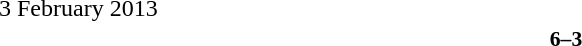<table style="width:100%;" cellspacing="1">
<tr>
<th width=25%></th>
<th width=10%></th>
<th></th>
</tr>
<tr>
<td>3 February 2013</td>
</tr>
<tr style=font-size:90%>
<td align=right><strong></strong></td>
<td align=center><strong>6–3</strong></td>
<td><strong></strong></td>
</tr>
</table>
